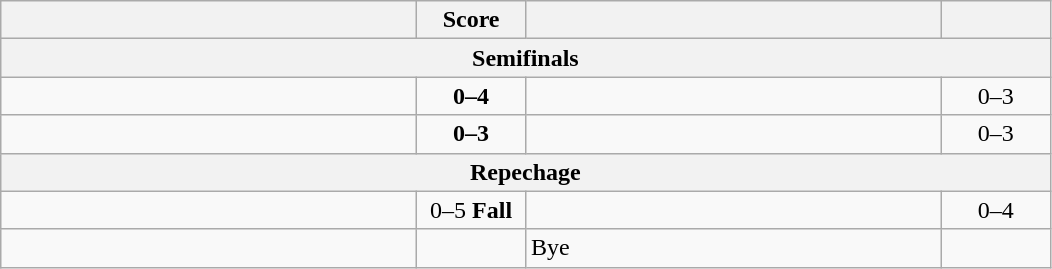<table class="wikitable" style="text-align: left;">
<tr>
<th align="right" width="270"></th>
<th width="65">Score</th>
<th align="left" width="270"></th>
<th width="65"></th>
</tr>
<tr>
<th colspan=4>Semifinals</th>
</tr>
<tr>
<td></td>
<td align="center"><strong>0–4</strong></td>
<td><strong></strong></td>
<td align=center>0–3 <strong></strong></td>
</tr>
<tr>
<td></td>
<td align="center"><strong>0–3</strong></td>
<td><strong></strong></td>
<td align=center>0–3 <strong></strong></td>
</tr>
<tr>
<th colspan=4>Repechage</th>
</tr>
<tr>
<td></td>
<td align="center">0–5 <strong>Fall</strong></td>
<td><strong></strong></td>
<td align=center>0–4 <strong></strong></td>
</tr>
<tr>
<td><strong></strong></td>
<td></td>
<td>Bye</td>
<td></td>
</tr>
</table>
